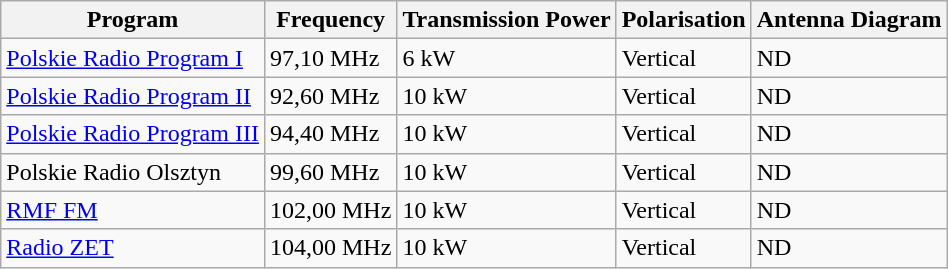<table class="wikitable">
<tr>
<th>Program</th>
<th>Frequency</th>
<th>Transmission Power</th>
<th>Polarisation</th>
<th>Antenna Diagram</th>
</tr>
<tr>
<td><a href='#'>Polskie Radio Program I</a></td>
<td>97,10 MHz</td>
<td>6 kW</td>
<td>Vertical</td>
<td>ND</td>
</tr>
<tr>
<td><a href='#'>Polskie Radio Program II</a></td>
<td>92,60 MHz</td>
<td>10 kW</td>
<td>Vertical</td>
<td>ND</td>
</tr>
<tr>
<td><a href='#'>Polskie Radio Program III</a></td>
<td>94,40 MHz</td>
<td>10 kW</td>
<td>Vertical</td>
<td>ND</td>
</tr>
<tr>
<td>Polskie Radio Olsztyn</td>
<td>99,60 MHz</td>
<td>10 kW</td>
<td>Vertical</td>
<td>ND</td>
</tr>
<tr>
<td><a href='#'>RMF FM</a></td>
<td>102,00 MHz</td>
<td>10 kW</td>
<td>Vertical</td>
<td>ND</td>
</tr>
<tr>
<td><a href='#'>Radio ZET</a></td>
<td>104,00 MHz</td>
<td>10 kW</td>
<td>Vertical</td>
<td>ND</td>
</tr>
</table>
